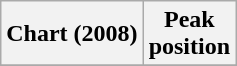<table class="wikitable sortable plainrowheaders" style="text-align:center;">
<tr>
<th scope="col">Chart (2008)</th>
<th scope="col">Peak<br>position</th>
</tr>
<tr>
</tr>
</table>
